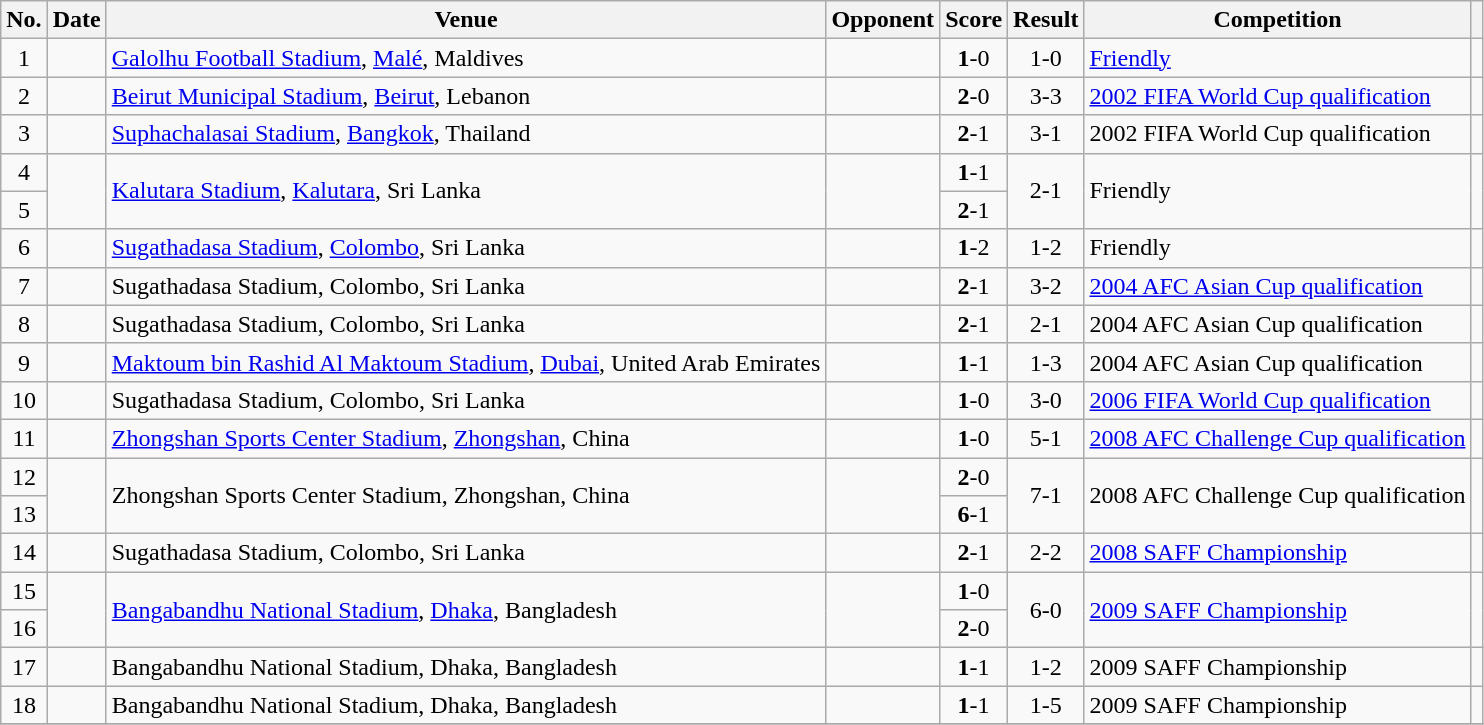<table class="wikitable sortable">
<tr>
<th scope="col">No.</th>
<th scope="col">Date</th>
<th scope="col">Venue</th>
<th scope="col">Opponent</th>
<th scope="col">Score</th>
<th scope="col">Result</th>
<th scope="col">Competition</th>
<th scope="col" class="unsortable"></th>
</tr>
<tr>
<td style="text-align:center">1</td>
<td></td>
<td><a href='#'>Galolhu Football Stadium</a>, <a href='#'>Malé</a>, Maldives</td>
<td></td>
<td style="text-align:center"><strong>1</strong>-0</td>
<td style="text-align:center">1-0</td>
<td><a href='#'>Friendly</a></td>
<td></td>
</tr>
<tr>
<td style="text-align:center">2</td>
<td></td>
<td><a href='#'>Beirut Municipal Stadium</a>, <a href='#'>Beirut</a>, Lebanon</td>
<td></td>
<td style="text-align:center"><strong>2</strong>-0</td>
<td style="text-align:center">3-3</td>
<td><a href='#'>2002 FIFA World Cup qualification</a></td>
<td></td>
</tr>
<tr>
<td style="text-align:center">3</td>
<td></td>
<td><a href='#'>Suphachalasai Stadium</a>, <a href='#'>Bangkok</a>, Thailand</td>
<td></td>
<td style="text-align:center"><strong>2</strong>-1</td>
<td style="text-align:center">3-1</td>
<td>2002 FIFA World Cup qualification</td>
<td></td>
</tr>
<tr>
<td style="text-align:center">4</td>
<td rowspan="2"></td>
<td rowspan="2"><a href='#'>Kalutara Stadium</a>, <a href='#'>Kalutara</a>, Sri Lanka</td>
<td rowspan="2"></td>
<td style="text-align:center"><strong>1</strong>-1</td>
<td rowspan="2" style="text-align:center">2-1</td>
<td rowspan="2">Friendly</td>
<td rowspan="2"></td>
</tr>
<tr>
<td style="text-align:center">5</td>
<td style="text-align:center"><strong>2</strong>-1</td>
</tr>
<tr>
<td style="text-align:center">6</td>
<td></td>
<td><a href='#'>Sugathadasa Stadium</a>, <a href='#'>Colombo</a>, Sri Lanka</td>
<td></td>
<td style="text-align:center"><strong>1</strong>-2</td>
<td style="text-align:center">1-2</td>
<td>Friendly</td>
<td></td>
</tr>
<tr>
<td style="text-align:center">7</td>
<td></td>
<td>Sugathadasa Stadium, Colombo, Sri Lanka</td>
<td></td>
<td style="text-align:center"><strong>2</strong>-1</td>
<td style="text-align:center">3-2</td>
<td><a href='#'>2004 AFC Asian Cup qualification</a></td>
<td></td>
</tr>
<tr>
<td style="text-align:center">8</td>
<td></td>
<td>Sugathadasa Stadium, Colombo, Sri Lanka</td>
<td></td>
<td style="text-align:center"><strong>2</strong>-1</td>
<td style="text-align:center">2-1</td>
<td>2004 AFC Asian Cup qualification</td>
<td></td>
</tr>
<tr>
<td style="text-align:center">9</td>
<td></td>
<td><a href='#'>Maktoum bin Rashid Al Maktoum Stadium</a>, <a href='#'>Dubai</a>, United Arab Emirates</td>
<td></td>
<td style="text-align:center"><strong>1</strong>-1</td>
<td style="text-align:center">1-3</td>
<td>2004 AFC Asian Cup qualification</td>
<td></td>
</tr>
<tr>
<td style="text-align:center">10</td>
<td></td>
<td>Sugathadasa Stadium, Colombo, Sri Lanka</td>
<td></td>
<td style="text-align:center"><strong>1</strong>-0</td>
<td style="text-align:center">3-0</td>
<td><a href='#'>2006 FIFA World Cup qualification</a></td>
<td></td>
</tr>
<tr>
<td style="text-align:center">11</td>
<td></td>
<td><a href='#'>Zhongshan Sports Center Stadium</a>, <a href='#'>Zhongshan</a>, China</td>
<td></td>
<td style="text-align:center"><strong>1</strong>-0</td>
<td style="text-align:center">5-1</td>
<td><a href='#'>2008 AFC Challenge Cup qualification</a></td>
<td></td>
</tr>
<tr>
<td style="text-align:center">12</td>
<td rowspan="2"></td>
<td rowspan="2">Zhongshan Sports Center Stadium, Zhongshan, China</td>
<td rowspan="2"></td>
<td style="text-align:center"><strong>2</strong>-0</td>
<td rowspan="2" style="text-align:center">7-1</td>
<td rowspan="2">2008 AFC Challenge Cup qualification</td>
<td rowspan="2"></td>
</tr>
<tr>
<td style="text-align:center">13</td>
<td style="text-align:center"><strong>6</strong>-1</td>
</tr>
<tr>
<td style="text-align:center">14</td>
<td></td>
<td>Sugathadasa Stadium, Colombo, Sri Lanka</td>
<td></td>
<td style="text-align:center"><strong>2</strong>-1</td>
<td style="text-align:center">2-2</td>
<td><a href='#'>2008 SAFF Championship</a></td>
<td></td>
</tr>
<tr>
<td style="text-align:center">15</td>
<td rowspan="2"></td>
<td rowspan="2"><a href='#'>Bangabandhu National Stadium</a>, <a href='#'>Dhaka</a>, Bangladesh</td>
<td rowspan="2"></td>
<td style="text-align:center"><strong>1</strong>-0</td>
<td rowspan="2" style="text-align:center">6-0</td>
<td rowspan="2"><a href='#'>2009 SAFF Championship</a></td>
<td rowspan="2"></td>
</tr>
<tr>
<td style="text-align:center">16</td>
<td style="text-align:center"><strong>2</strong>-0</td>
</tr>
<tr>
<td style="text-align:center">17</td>
<td></td>
<td>Bangabandhu National Stadium, Dhaka, Bangladesh</td>
<td></td>
<td style="text-align:center"><strong>1</strong>-1</td>
<td style="text-align:center">1-2</td>
<td>2009 SAFF Championship</td>
<td></td>
</tr>
<tr>
<td style="text-align:center">18</td>
<td></td>
<td>Bangabandhu National Stadium, Dhaka, Bangladesh</td>
<td></td>
<td style="text-align:center"><strong>1</strong>-1</td>
<td style="text-align:center">1-5</td>
<td>2009 SAFF Championship</td>
<td></td>
</tr>
<tr>
</tr>
</table>
